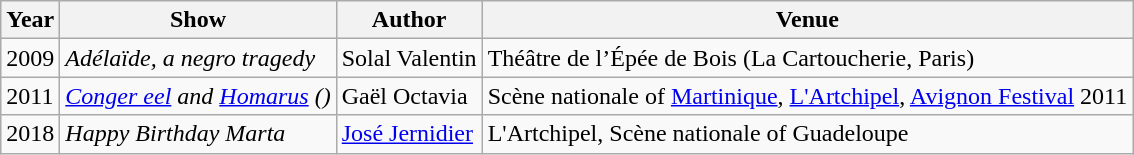<table class="wikitable">
<tr>
<th>Year</th>
<th>Show</th>
<th>Author</th>
<th>Venue</th>
</tr>
<tr>
<td>2009</td>
<td><em>Adélaïde, a negro tragedy</em></td>
<td>Solal Valentin</td>
<td>Théâtre de l’Épée de Bois (La Cartoucherie, Paris)</td>
</tr>
<tr>
<td>2011</td>
<td><em><a href='#'>Conger eel</a> and <a href='#'>Homarus</a> ()</em></td>
<td>Gaël Octavia</td>
<td>Scène nationale of <a href='#'>Martinique</a>, <a href='#'>L'Artchipel</a>, <a href='#'>Avignon Festival</a> 2011</td>
</tr>
<tr>
<td>2018</td>
<td><em>Happy Birthday Marta</em></td>
<td><a href='#'>José Jernidier</a></td>
<td>L'Artchipel, Scène nationale of Guadeloupe</td>
</tr>
</table>
